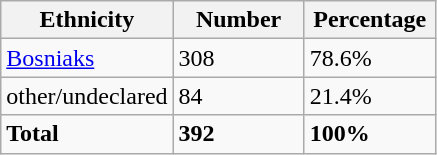<table class="wikitable">
<tr>
<th width="100px">Ethnicity</th>
<th width="80px">Number</th>
<th width="80px">Percentage</th>
</tr>
<tr>
<td><a href='#'>Bosniaks</a></td>
<td>308</td>
<td>78.6%</td>
</tr>
<tr>
<td>other/undeclared</td>
<td>84</td>
<td>21.4%</td>
</tr>
<tr>
<td><strong>Total</strong></td>
<td><strong>392</strong></td>
<td><strong>100%</strong></td>
</tr>
</table>
